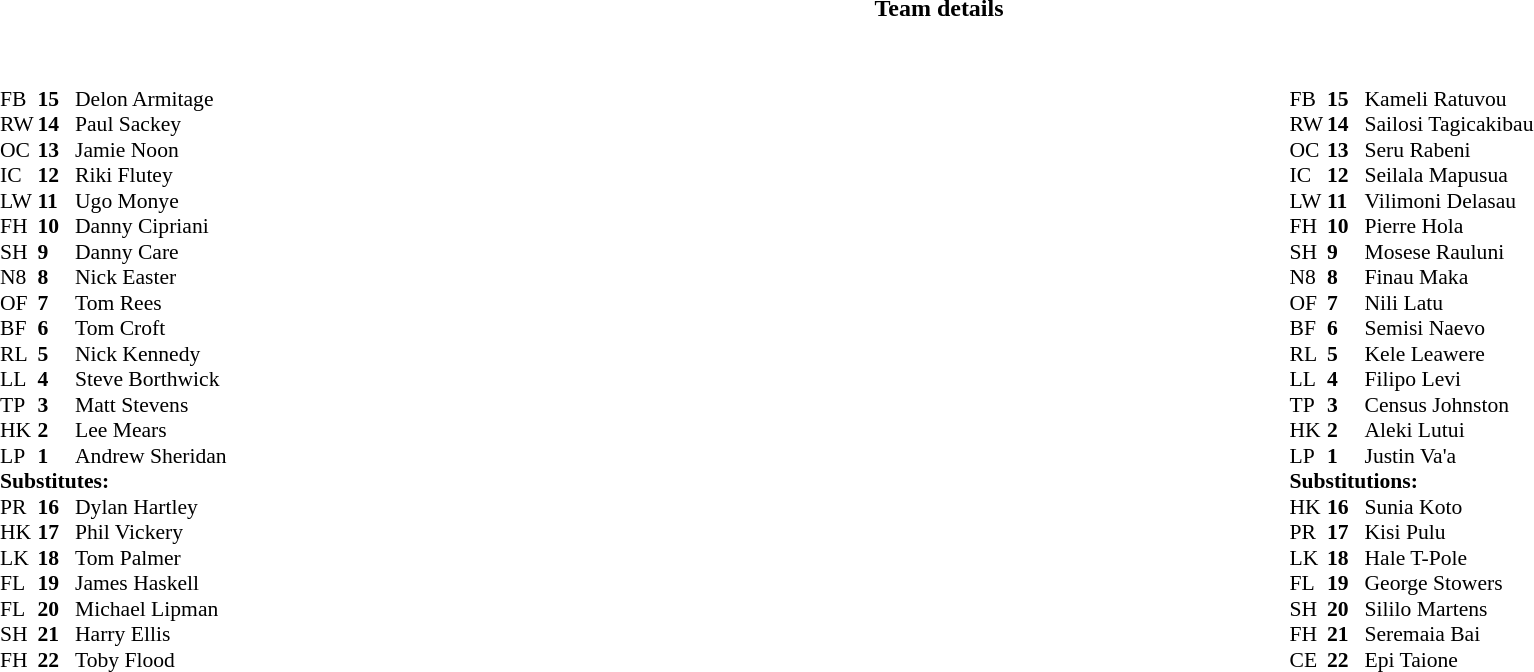<table border="0" width="100%" class="collapsible collapsed">
<tr>
<th>Team details</th>
</tr>
<tr>
<td><br><table width="100%">
<tr>
<td valign="top" width="50%"><br><table style="font-size: 90%" cellspacing="0" cellpadding="0">
<tr>
<th width="25"></th>
<th width="25"></th>
</tr>
<tr>
<td>FB</td>
<td><strong>15</strong></td>
<td>Delon Armitage</td>
</tr>
<tr>
<td>RW</td>
<td><strong>14</strong></td>
<td>Paul Sackey</td>
</tr>
<tr>
<td>OC</td>
<td><strong>13</strong></td>
<td>Jamie Noon</td>
</tr>
<tr>
<td>IC</td>
<td><strong>12</strong></td>
<td>Riki Flutey</td>
</tr>
<tr>
<td>LW</td>
<td><strong>11</strong></td>
<td>Ugo Monye</td>
</tr>
<tr>
<td>FH</td>
<td><strong>10</strong></td>
<td>Danny Cipriani</td>
</tr>
<tr>
<td>SH</td>
<td><strong>9</strong></td>
<td>Danny Care</td>
</tr>
<tr>
<td>N8</td>
<td><strong>8</strong></td>
<td>Nick Easter</td>
</tr>
<tr>
<td>OF</td>
<td><strong>7</strong></td>
<td>Tom Rees</td>
</tr>
<tr>
<td>BF</td>
<td><strong>6</strong></td>
<td>Tom Croft</td>
</tr>
<tr>
<td>RL</td>
<td><strong>5</strong></td>
<td>Nick Kennedy</td>
</tr>
<tr>
<td>LL</td>
<td><strong>4</strong></td>
<td>Steve Borthwick</td>
</tr>
<tr>
<td>TP</td>
<td><strong>3</strong></td>
<td>Matt Stevens</td>
</tr>
<tr>
<td>HK</td>
<td><strong>2</strong></td>
<td>Lee Mears</td>
</tr>
<tr>
<td>LP</td>
<td><strong>1</strong></td>
<td>Andrew Sheridan</td>
</tr>
<tr>
<td colspan=3><strong>Substitutes:</strong></td>
</tr>
<tr>
<td>PR</td>
<td><strong>16</strong></td>
<td>Dylan Hartley</td>
</tr>
<tr>
<td>HK</td>
<td><strong>17</strong></td>
<td>Phil Vickery</td>
</tr>
<tr>
<td>LK</td>
<td><strong>18</strong></td>
<td>Tom Palmer</td>
</tr>
<tr>
<td>FL</td>
<td><strong>19</strong></td>
<td>James Haskell</td>
</tr>
<tr>
<td>FL</td>
<td><strong>20</strong></td>
<td>Michael Lipman</td>
</tr>
<tr>
<td>SH</td>
<td><strong>21</strong></td>
<td>Harry Ellis</td>
</tr>
<tr>
<td>FH</td>
<td><strong>22</strong></td>
<td>Toby Flood</td>
</tr>
</table>
</td>
<td valign="top"></td>
<td valign="top" width="50%"><br><table style="font-size: 90%" cellspacing="0" cellpadding="0" align="center">
<tr>
<th width="25"></th>
<th width="25"></th>
</tr>
<tr>
<td>FB</td>
<td><strong>15</strong></td>
<td>Kameli Ratuvou</td>
</tr>
<tr>
<td>RW</td>
<td><strong>14</strong></td>
<td>Sailosi Tagicakibau</td>
</tr>
<tr>
<td>OC</td>
<td><strong>13</strong></td>
<td>Seru Rabeni</td>
</tr>
<tr>
<td>IC</td>
<td><strong>12</strong></td>
<td>Seilala Mapusua</td>
</tr>
<tr>
<td>LW</td>
<td><strong>11</strong></td>
<td>Vilimoni Delasau</td>
</tr>
<tr>
<td>FH</td>
<td><strong>10</strong></td>
<td>Pierre Hola</td>
</tr>
<tr>
<td>SH</td>
<td><strong>9</strong></td>
<td>Mosese Rauluni</td>
</tr>
<tr>
<td>N8</td>
<td><strong>8</strong></td>
<td>Finau Maka</td>
</tr>
<tr>
<td>OF</td>
<td><strong>7</strong></td>
<td>Nili Latu</td>
</tr>
<tr>
<td>BF</td>
<td><strong>6</strong></td>
<td>Semisi Naevo</td>
</tr>
<tr>
<td>RL</td>
<td><strong>5</strong></td>
<td>Kele Leawere</td>
</tr>
<tr>
<td>LL</td>
<td><strong>4</strong></td>
<td>Filipo Levi</td>
</tr>
<tr>
<td>TP</td>
<td><strong>3</strong></td>
<td>Census Johnston</td>
</tr>
<tr>
<td>HK</td>
<td><strong>2</strong></td>
<td>Aleki Lutui</td>
</tr>
<tr>
<td>LP</td>
<td><strong>1</strong></td>
<td>Justin Va'a</td>
</tr>
<tr>
<td colspan=3><strong>Substitutions:</strong></td>
</tr>
<tr>
<td>HK</td>
<td><strong>16</strong></td>
<td>Sunia Koto</td>
</tr>
<tr>
<td>PR</td>
<td><strong>17</strong></td>
<td>Kisi Pulu</td>
</tr>
<tr>
<td>LK</td>
<td><strong>18</strong></td>
<td>Hale T-Pole</td>
</tr>
<tr>
<td>FL</td>
<td><strong>19</strong></td>
<td>George Stowers</td>
</tr>
<tr>
<td>SH</td>
<td><strong>20</strong></td>
<td>Sililo Martens</td>
</tr>
<tr>
<td>FH</td>
<td><strong>21</strong></td>
<td>Seremaia Bai</td>
</tr>
<tr>
<td>CE</td>
<td><strong>22</strong></td>
<td>Epi Taione</td>
</tr>
</table>
</td>
</tr>
</table>
</td>
</tr>
</table>
